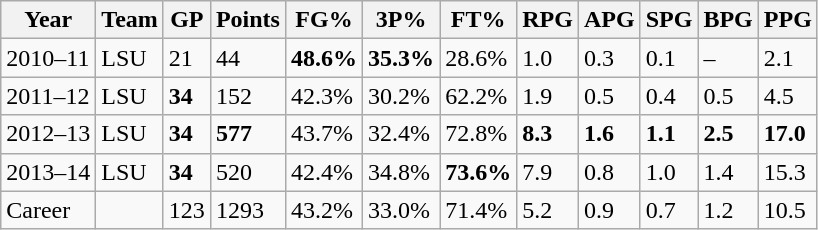<table class="wikitable">
<tr>
<th>Year</th>
<th>Team</th>
<th>GP</th>
<th>Points</th>
<th>FG%</th>
<th>3P%</th>
<th>FT%</th>
<th>RPG</th>
<th>APG</th>
<th>SPG</th>
<th>BPG</th>
<th>PPG</th>
</tr>
<tr>
<td>2010–11</td>
<td>LSU</td>
<td>21</td>
<td>44</td>
<td><strong>48.6%</strong></td>
<td><strong>35.3%</strong></td>
<td>28.6%</td>
<td>1.0</td>
<td>0.3</td>
<td>0.1</td>
<td>–</td>
<td>2.1</td>
</tr>
<tr>
<td>2011–12</td>
<td>LSU</td>
<td><strong>34</strong></td>
<td>152</td>
<td>42.3%</td>
<td>30.2%</td>
<td>62.2%</td>
<td>1.9</td>
<td>0.5</td>
<td>0.4</td>
<td>0.5</td>
<td>4.5</td>
</tr>
<tr>
<td>2012–13</td>
<td>LSU</td>
<td><strong>34</strong></td>
<td><strong>577</strong></td>
<td>43.7%</td>
<td>32.4%</td>
<td>72.8%</td>
<td><strong>8.3</strong></td>
<td><strong>1.6</strong></td>
<td><strong>1.1</strong></td>
<td><strong>2.5</strong></td>
<td><strong>17.0</strong></td>
</tr>
<tr>
<td>2013–14</td>
<td>LSU</td>
<td><strong>34</strong></td>
<td>520</td>
<td>42.4%</td>
<td>34.8%</td>
<td><strong>73.6%</strong></td>
<td>7.9</td>
<td>0.8</td>
<td>1.0</td>
<td>1.4</td>
<td>15.3</td>
</tr>
<tr>
<td>Career</td>
<td></td>
<td>123</td>
<td>1293</td>
<td>43.2%</td>
<td>33.0%</td>
<td>71.4%</td>
<td>5.2</td>
<td>0.9</td>
<td>0.7</td>
<td>1.2</td>
<td>10.5</td>
</tr>
</table>
